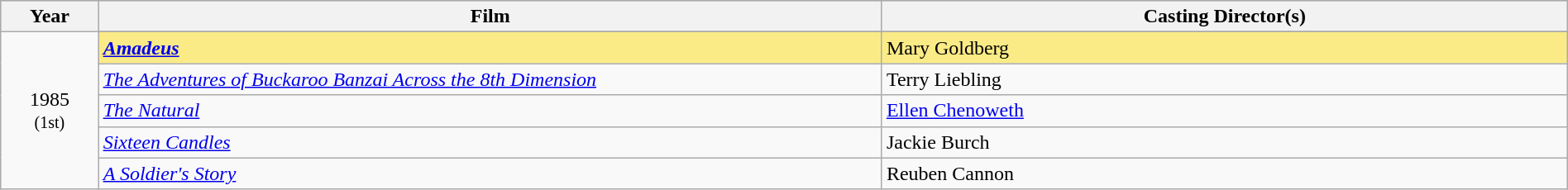<table class="wikitable" style="width:100%">
<tr bgcolor="#bebebe">
<th width="5%">Year</th>
<th width="40%">Film</th>
<th width="35%">Casting Director(s)</th>
</tr>
<tr>
<td rowspan=6 style="text-align:center">1985<br><small>(1st)</small><br></td>
</tr>
<tr style="background:#FAEB86">
<td><strong><em><a href='#'>Amadeus</a></em></strong></td>
<td>Mary Goldberg</td>
</tr>
<tr>
<td><em><a href='#'>The Adventures of Buckaroo Banzai Across the 8th Dimension</a></em></td>
<td>Terry Liebling</td>
</tr>
<tr>
<td><em><a href='#'>The Natural</a></em></td>
<td><a href='#'>Ellen Chenoweth</a></td>
</tr>
<tr>
<td><em><a href='#'>Sixteen Candles</a></em></td>
<td>Jackie Burch</td>
</tr>
<tr>
<td><em><a href='#'>A Soldier's Story</a></em></td>
<td>Reuben Cannon</td>
</tr>
</table>
